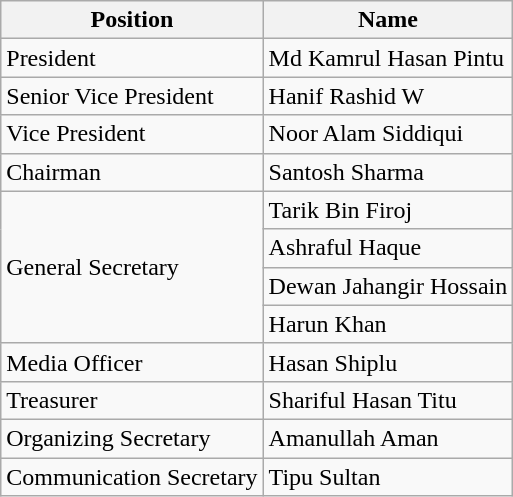<table class="wikitable" style="text-align:left;margin-left:1em;float:center">
<tr>
<th>Position</th>
<th>Name</th>
</tr>
<tr>
<td>President</td>
<td> Md Kamrul Hasan Pintu</td>
</tr>
<tr>
<td>Senior Vice President</td>
<td> Hanif Rashid W</td>
</tr>
<tr>
<td>Vice President</td>
<td> Noor Alam Siddiqui</td>
</tr>
<tr>
<td>Chairman</td>
<td> Santosh Sharma</td>
</tr>
<tr>
<td rowspan=4>General Secretary</td>
<td> Tarik Bin Firoj</td>
</tr>
<tr>
<td> Ashraful Haque</td>
</tr>
<tr>
<td> Dewan Jahangir Hossain</td>
</tr>
<tr>
<td> Harun Khan</td>
</tr>
<tr>
<td>Media Officer</td>
<td> Hasan Shiplu</td>
</tr>
<tr>
<td>Treasurer</td>
<td> Shariful Hasan Titu</td>
</tr>
<tr>
<td>Organizing Secretary</td>
<td>  Amanullah Aman</td>
</tr>
<tr>
<td>Communication Secretary</td>
<td> Tipu Sultan</td>
</tr>
</table>
